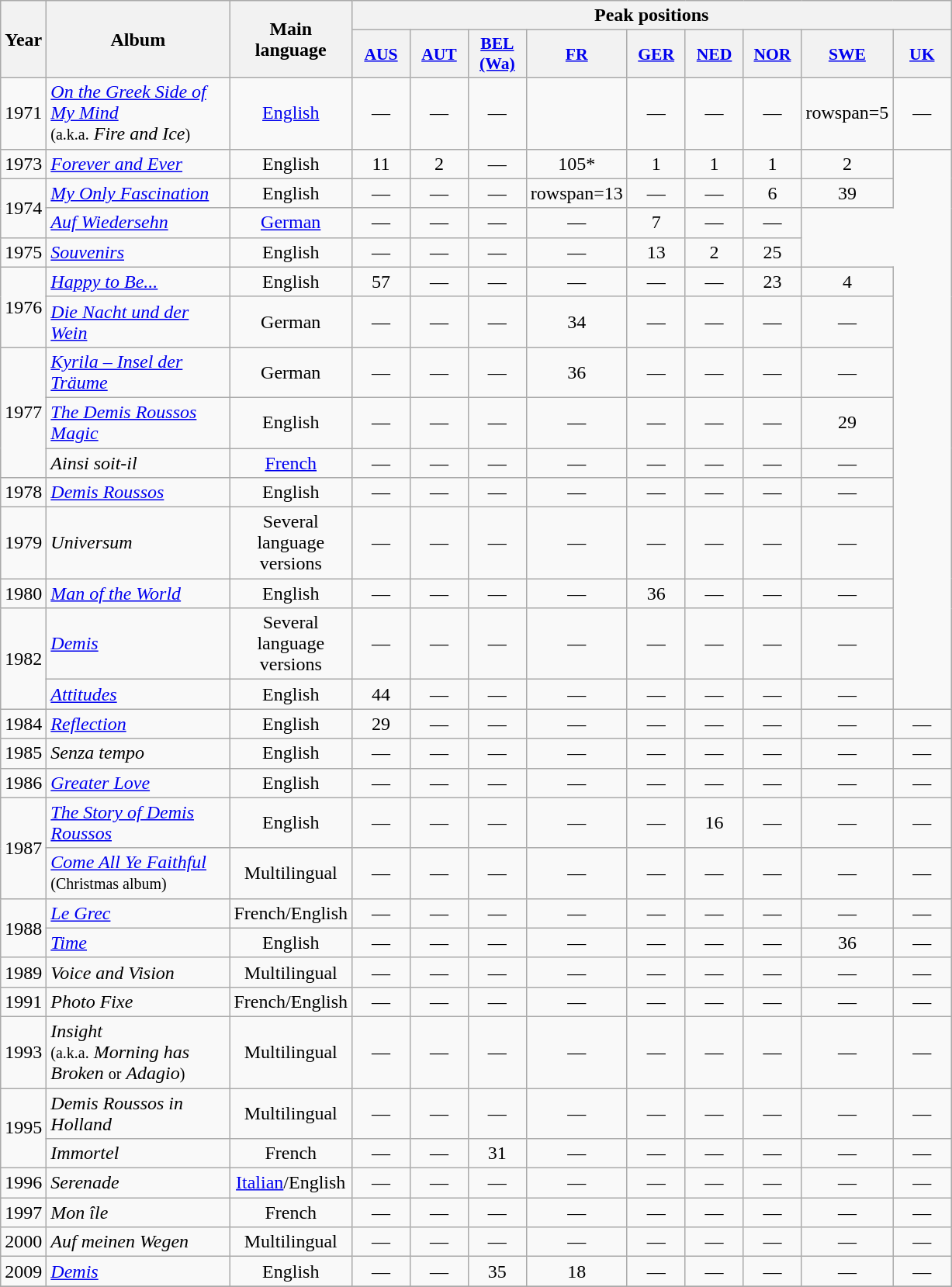<table class="wikitable">
<tr>
<th align="center" rowspan="2" width="10">Year</th>
<th align="center" rowspan="2" width="150">Album</th>
<th align="center" rowspan="2" width="50">Main<br>language</th>
<th align="center" colspan="9" width="20">Peak positions</th>
</tr>
<tr>
<th scope="col" style="width:3em;font-size:90%;"><a href='#'>AUS</a><br></th>
<th scope="col" style="width:3em;font-size:90%;"><a href='#'>AUT</a><br></th>
<th scope="col" style="width:3em;font-size:90%;"><a href='#'>BEL <br>(Wa)</a><br></th>
<th scope="col" style="width:3em;font-size:90%;"><a href='#'>FR</a><br></th>
<th scope="col" style="width:3em;font-size:90%;"><a href='#'>GER</a><br></th>
<th scope="col" style="width:3em;font-size:90%;"><a href='#'>NED</a><br></th>
<th scope="col" style="width:3em;font-size:90%;"><a href='#'>NOR</a><br></th>
<th scope="col" style="width:3em;font-size:90%;"><a href='#'>SWE</a><br></th>
<th scope="col" style="width:3em;font-size:90%;"><a href='#'>UK</a><br></th>
</tr>
<tr>
<td style="text-align:center;" rowspan=1>1971</td>
<td><em><a href='#'>On the Greek Side of My Mind</a></em> <small><br>(a.k.a.</small> <em>Fire and Ice</em><small>)</small></td>
<td style="text-align:center;"><a href='#'>English</a></td>
<td style="text-align:center;">—</td>
<td style="text-align:center;">—</td>
<td style="text-align:center;">—</td>
<td></td>
<td style="text-align:center;">—</td>
<td style="text-align:center;">—</td>
<td style="text-align:center;">—</td>
<td>rowspan=5 </td>
<td style="text-align:center;">—</td>
</tr>
<tr>
<td style="text-align:center;" rowspan=1>1973</td>
<td><em><a href='#'>Forever and Ever</a></em></td>
<td style="text-align:center;">English</td>
<td style="text-align:center;">11</td>
<td style="text-align:center;">2</td>
<td style="text-align:center;">—</td>
<td style="text-align:center;">105*</td>
<td style="text-align:center;">1</td>
<td style="text-align:center;">1</td>
<td style="text-align:center;">1</td>
<td style="text-align:center;">2</td>
</tr>
<tr>
<td style="text-align:center;" rowspan=2>1974</td>
<td><em><a href='#'>My Only Fascination</a></em></td>
<td style="text-align:center;">English</td>
<td style="text-align:center;">—</td>
<td style="text-align:center;">—</td>
<td style="text-align:center;">—</td>
<td>rowspan=13 </td>
<td style="text-align:center;">—</td>
<td style="text-align:center;">—</td>
<td style="text-align:center;">6</td>
<td style="text-align:center;">39</td>
</tr>
<tr>
<td><em><a href='#'>Auf Wiedersehn</a></em></td>
<td style="text-align:center;"><a href='#'>German</a></td>
<td style="text-align:center;">—</td>
<td style="text-align:center;">—</td>
<td style="text-align:center;">—</td>
<td style="text-align:center;">—</td>
<td style="text-align:center;">7</td>
<td style="text-align:center;">—</td>
<td style="text-align:center;">—</td>
</tr>
<tr>
<td style="text-align:center;" rowspan=1>1975</td>
<td><em><a href='#'>Souvenirs</a></em></td>
<td style="text-align:center;">English</td>
<td style="text-align:center;">—</td>
<td style="text-align:center;">—</td>
<td style="text-align:center;">—</td>
<td style="text-align:center;">—</td>
<td style="text-align:center;">13</td>
<td style="text-align:center;">2</td>
<td style="text-align:center;">25</td>
</tr>
<tr>
<td style="text-align:center;" rowspan=2>1976</td>
<td><em><a href='#'>Happy to Be...</a></em></td>
<td style="text-align:center;">English</td>
<td style="text-align:center;">57</td>
<td style="text-align:center;">—</td>
<td style="text-align:center;">—</td>
<td style="text-align:center;">—</td>
<td style="text-align:center;">—</td>
<td style="text-align:center;">—</td>
<td style="text-align:center;">23</td>
<td style="text-align:center;">4</td>
</tr>
<tr>
<td><em><a href='#'>Die Nacht und der Wein</a></em></td>
<td style="text-align:center;">German</td>
<td style="text-align:center;">—</td>
<td style="text-align:center;">—</td>
<td style="text-align:center;">—</td>
<td style="text-align:center;">34</td>
<td style="text-align:center;">—</td>
<td style="text-align:center;">—</td>
<td style="text-align:center;">—</td>
<td style="text-align:center;">—</td>
</tr>
<tr>
<td style="text-align:center;" rowspan=3>1977</td>
<td><em><a href='#'>Kyrila – Insel der Träume</a></em></td>
<td style="text-align:center;">German</td>
<td style="text-align:center;">—</td>
<td style="text-align:center;">—</td>
<td style="text-align:center;">—</td>
<td style="text-align:center;">36</td>
<td style="text-align:center;">—</td>
<td style="text-align:center;">—</td>
<td style="text-align:center;">—</td>
<td style="text-align:center;">—</td>
</tr>
<tr>
<td><em><a href='#'>The Demis Roussos Magic</a></em></td>
<td style="text-align:center;">English</td>
<td style="text-align:center;">—</td>
<td style="text-align:center;">—</td>
<td style="text-align:center;">—</td>
<td style="text-align:center;">—</td>
<td style="text-align:center;">—</td>
<td style="text-align:center;">—</td>
<td style="text-align:center;">—</td>
<td style="text-align:center;">29</td>
</tr>
<tr>
<td><em>Ainsi soit-il</em></td>
<td style="text-align:center;"><a href='#'>French</a></td>
<td style="text-align:center;">—</td>
<td style="text-align:center;">—</td>
<td style="text-align:center;">—</td>
<td style="text-align:center;">—</td>
<td style="text-align:center;">—</td>
<td style="text-align:center;">—</td>
<td style="text-align:center;">—</td>
<td style="text-align:center;">—</td>
</tr>
<tr>
<td style="text-align:center;" rowspan=1>1978</td>
<td><em><a href='#'>Demis Roussos</a></em></td>
<td style="text-align:center;">English</td>
<td style="text-align:center;">—</td>
<td style="text-align:center;">—</td>
<td style="text-align:center;">—</td>
<td style="text-align:center;">—</td>
<td style="text-align:center;">—</td>
<td style="text-align:center;">—</td>
<td style="text-align:center;">—</td>
<td style="text-align:center;">—</td>
</tr>
<tr>
<td style="text-align:center;" rowspan=1>1979</td>
<td><em>Universum</em></td>
<td style="text-align:center;">Several language versions</td>
<td style="text-align:center;">—</td>
<td style="text-align:center;">—</td>
<td style="text-align:center;">—</td>
<td style="text-align:center;">—</td>
<td style="text-align:center;">—</td>
<td style="text-align:center;">—</td>
<td style="text-align:center;">—</td>
<td style="text-align:center;">—</td>
</tr>
<tr>
<td style="text-align:center;" rowspan=1>1980</td>
<td><em><a href='#'>Man of the World</a></em></td>
<td style="text-align:center;">English</td>
<td style="text-align:center;">—</td>
<td style="text-align:center;">—</td>
<td style="text-align:center;">—</td>
<td style="text-align:center;">—</td>
<td style="text-align:center;">36</td>
<td style="text-align:center;">—</td>
<td style="text-align:center;">—</td>
<td style="text-align:center;">—</td>
</tr>
<tr>
<td style="text-align:center;" rowspan=2>1982</td>
<td><em><a href='#'>Demis</a></em></td>
<td style="text-align:center;">Several language versions</td>
<td style="text-align:center;">—</td>
<td style="text-align:center;">—</td>
<td style="text-align:center;">—</td>
<td style="text-align:center;">—</td>
<td style="text-align:center;">—</td>
<td style="text-align:center;">—</td>
<td style="text-align:center;">—</td>
<td style="text-align:center;">—</td>
</tr>
<tr>
<td><em><a href='#'>Attitudes</a></em></td>
<td style="text-align:center;">English</td>
<td style="text-align:center;">44</td>
<td style="text-align:center;">—</td>
<td style="text-align:center;">—</td>
<td style="text-align:center;">—</td>
<td style="text-align:center;">—</td>
<td style="text-align:center;">—</td>
<td style="text-align:center;">—</td>
<td style="text-align:center;">—</td>
</tr>
<tr>
<td style="text-align:center;" rowspan=1>1984</td>
<td><em><a href='#'>Reflection</a></em></td>
<td style="text-align:center;">English</td>
<td style="text-align:center;">29</td>
<td style="text-align:center;">—</td>
<td style="text-align:center;">—</td>
<td style="text-align:center;">—</td>
<td style="text-align:center;">—</td>
<td style="text-align:center;">—</td>
<td style="text-align:center;">—</td>
<td style="text-align:center;">—</td>
<td style="text-align:center;">—</td>
</tr>
<tr>
<td style="text-align:center;" rowspan=1>1985</td>
<td><em>Senza tempo</em></td>
<td style="text-align:center;">English</td>
<td style="text-align:center;">—</td>
<td style="text-align:center;">—</td>
<td style="text-align:center;">—</td>
<td style="text-align:center;">—</td>
<td style="text-align:center;">—</td>
<td style="text-align:center;">—</td>
<td style="text-align:center;">—</td>
<td style="text-align:center;">—</td>
<td style="text-align:center;">—</td>
</tr>
<tr>
<td style="text-align:center;" rowspan=1>1986</td>
<td><em><a href='#'>Greater Love</a></em></td>
<td style="text-align:center;">English</td>
<td style="text-align:center;">—</td>
<td style="text-align:center;">—</td>
<td style="text-align:center;">—</td>
<td style="text-align:center;">—</td>
<td style="text-align:center;">—</td>
<td style="text-align:center;">—</td>
<td style="text-align:center;">—</td>
<td style="text-align:center;">—</td>
<td style="text-align:center;">—</td>
</tr>
<tr>
<td style="text-align:center;" rowspan=2>1987</td>
<td><em><a href='#'>The Story of Demis Roussos</a></em></td>
<td style="text-align:center;">English</td>
<td style="text-align:center;">—</td>
<td style="text-align:center;">—</td>
<td style="text-align:center;">—</td>
<td style="text-align:center;">—</td>
<td style="text-align:center;">—</td>
<td style="text-align:center;">16</td>
<td style="text-align:center;">—</td>
<td style="text-align:center;">—</td>
<td style="text-align:center;">—</td>
</tr>
<tr>
<td><em><a href='#'>Come All Ye Faithful</a></em> <small>(Christmas album)</small></td>
<td style="text-align:center;">Multilingual</td>
<td style="text-align:center;">—</td>
<td style="text-align:center;">—</td>
<td style="text-align:center;">—</td>
<td style="text-align:center;">—</td>
<td style="text-align:center;">—</td>
<td style="text-align:center;">—</td>
<td style="text-align:center;">—</td>
<td style="text-align:center;">—</td>
<td style="text-align:center;">—</td>
</tr>
<tr>
<td style="text-align:center;" rowspan=2>1988</td>
<td><em><a href='#'>Le Grec</a></em></td>
<td style="text-align:center;">French/English</td>
<td style="text-align:center;">—</td>
<td style="text-align:center;">—</td>
<td style="text-align:center;">—</td>
<td style="text-align:center;">—</td>
<td style="text-align:center;">—</td>
<td style="text-align:center;">—</td>
<td style="text-align:center;">—</td>
<td style="text-align:center;">—</td>
<td style="text-align:center;">—</td>
</tr>
<tr>
<td><em><a href='#'>Time</a></em></td>
<td style="text-align:center;">English</td>
<td style="text-align:center;">—</td>
<td style="text-align:center;">—</td>
<td style="text-align:center;">—</td>
<td style="text-align:center;">—</td>
<td style="text-align:center;">—</td>
<td style="text-align:center;">—</td>
<td style="text-align:center;">—</td>
<td style="text-align:center;">36</td>
<td style="text-align:center;">—</td>
</tr>
<tr>
<td style="text-align:center;" rowspan=1>1989</td>
<td><em>Voice and Vision</em></td>
<td style="text-align:center;">Multilingual</td>
<td style="text-align:center;">—</td>
<td style="text-align:center;">—</td>
<td style="text-align:center;">—</td>
<td style="text-align:center;">—</td>
<td style="text-align:center;">—</td>
<td style="text-align:center;">—</td>
<td style="text-align:center;">—</td>
<td style="text-align:center;">—</td>
<td style="text-align:center;">—</td>
</tr>
<tr>
<td style="text-align:center;" rowspan=1>1991</td>
<td><em>Photo Fixe</em></td>
<td style="text-align:center;">French/English</td>
<td style="text-align:center;">—</td>
<td style="text-align:center;">—</td>
<td style="text-align:center;">—</td>
<td style="text-align:center;">—</td>
<td style="text-align:center;">—</td>
<td style="text-align:center;">—</td>
<td style="text-align:center;">—</td>
<td style="text-align:center;">—</td>
<td style="text-align:center;">—</td>
</tr>
<tr>
<td style="text-align:center;" rowspan=1>1993</td>
<td><em>Insight</em> <small><br>(a.k.a.</small> <em>Morning has Broken</em> <small>or</small> <em>Adagio</em><small>)</small></td>
<td style="text-align:center;">Multilingual</td>
<td style="text-align:center;">—</td>
<td style="text-align:center;">—</td>
<td style="text-align:center;">—</td>
<td style="text-align:center;">—</td>
<td style="text-align:center;">—</td>
<td style="text-align:center;">—</td>
<td style="text-align:center;">—</td>
<td style="text-align:center;">—</td>
<td style="text-align:center;">—</td>
</tr>
<tr>
<td style="text-align:center;" rowspan=2>1995</td>
<td><em>Demis Roussos in Holland</em></td>
<td style="text-align:center;">Multilingual</td>
<td style="text-align:center;">—</td>
<td style="text-align:center;">—</td>
<td style="text-align:center;">—</td>
<td style="text-align:center;">—</td>
<td style="text-align:center;">—</td>
<td style="text-align:center;">—</td>
<td style="text-align:center;">—</td>
<td style="text-align:center;">—</td>
<td style="text-align:center;">—</td>
</tr>
<tr>
<td><em>Immortel</em></td>
<td style="text-align:center;">French</td>
<td style="text-align:center;">—</td>
<td style="text-align:center;">—</td>
<td style="text-align:center;">31</td>
<td style="text-align:center;">—</td>
<td style="text-align:center;">—</td>
<td style="text-align:center;">—</td>
<td style="text-align:center;">—</td>
<td style="text-align:center;">—</td>
<td style="text-align:center;">—</td>
</tr>
<tr>
<td style="text-align:center;" rowspan=1>1996</td>
<td><em>Serenade</em></td>
<td style="text-align:center;"><a href='#'>Italian</a>/English</td>
<td style="text-align:center;">—</td>
<td style="text-align:center;">—</td>
<td style="text-align:center;">—</td>
<td style="text-align:center;">—</td>
<td style="text-align:center;">—</td>
<td style="text-align:center;">—</td>
<td style="text-align:center;">—</td>
<td style="text-align:center;">—</td>
<td style="text-align:center;">—</td>
</tr>
<tr>
<td style="text-align:center;" rowspan=1>1997</td>
<td><em>Mon île</em></td>
<td style="text-align:center;">French</td>
<td style="text-align:center;">—</td>
<td style="text-align:center;">—</td>
<td style="text-align:center;">—</td>
<td style="text-align:center;">—</td>
<td style="text-align:center;">—</td>
<td style="text-align:center;">—</td>
<td style="text-align:center;">—</td>
<td style="text-align:center;">—</td>
<td style="text-align:center;">—</td>
</tr>
<tr>
<td style="text-align:center;" rowspan=1>2000</td>
<td><em>Auf meinen Wegen</em></td>
<td style="text-align:center;">Multilingual</td>
<td style="text-align:center;">—</td>
<td style="text-align:center;">—</td>
<td style="text-align:center;">—</td>
<td style="text-align:center;">—</td>
<td style="text-align:center;">—</td>
<td style="text-align:center;">—</td>
<td style="text-align:center;">—</td>
<td style="text-align:center;">—</td>
<td style="text-align:center;">—</td>
</tr>
<tr>
<td style="text-align:center;" rowspan=1>2009</td>
<td><em><a href='#'>Demis</a></em></td>
<td style="text-align:center;">English</td>
<td style="text-align:center;">—</td>
<td style="text-align:center;">—</td>
<td style="text-align:center;">35</td>
<td style="text-align:center;">18</td>
<td style="text-align:center;">—</td>
<td style="text-align:center;">—</td>
<td style="text-align:center;">—</td>
<td style="text-align:center;">—</td>
<td style="text-align:center;">—</td>
</tr>
<tr>
</tr>
</table>
